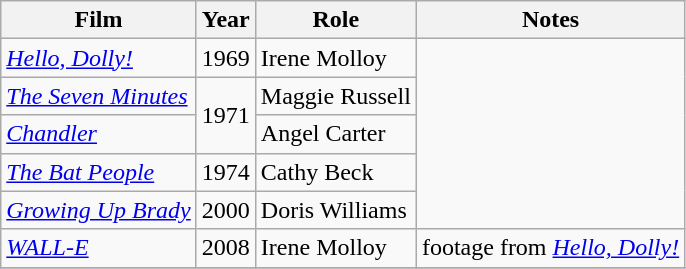<table class="wikitable">
<tr>
<th>Film</th>
<th>Year</th>
<th>Role</th>
<th>Notes</th>
</tr>
<tr>
<td><em><a href='#'>Hello, Dolly!</a></em></td>
<td>1969</td>
<td>Irene Molloy</td>
<td rowspan="5"></td>
</tr>
<tr>
<td><em><a href='#'>The Seven Minutes</a></em></td>
<td rowspan="2">1971</td>
<td>Maggie Russell</td>
</tr>
<tr>
<td><em><a href='#'>Chandler</a></em></td>
<td>Angel Carter</td>
</tr>
<tr>
<td><em><a href='#'>The Bat People</a></em></td>
<td>1974</td>
<td>Cathy Beck</td>
</tr>
<tr>
<td><em><a href='#'>Growing Up Brady</a></em></td>
<td>2000</td>
<td>Doris Williams</td>
</tr>
<tr>
<td><em><a href='#'>WALL-E</a></em></td>
<td>2008</td>
<td>Irene Molloy</td>
<td>footage from <em><a href='#'>Hello, Dolly!</a></em></td>
</tr>
<tr>
</tr>
</table>
